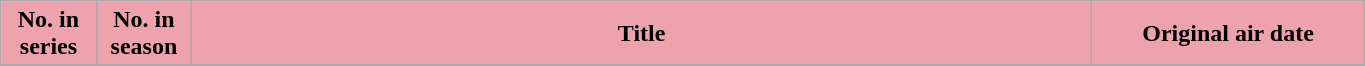<table class="wikitable plainrowheaders" style="width:72%;">
<tr>
<th scope="col" style="background-color: #EEA2AD; color: #000000;" width=7%>No. in<br>series</th>
<th scope="col" style="background-color: #EEA2AD; color: #000000;" width=7%>No. in<br>season</th>
<th scope="col" style="background-color: #EEA2AD; color: #000000;">Title</th>
<th scope="col" style="background-color: #EEA2AD; color: #000000;" width=20%>Original air date</th>
</tr>
<tr>
</tr>
</table>
